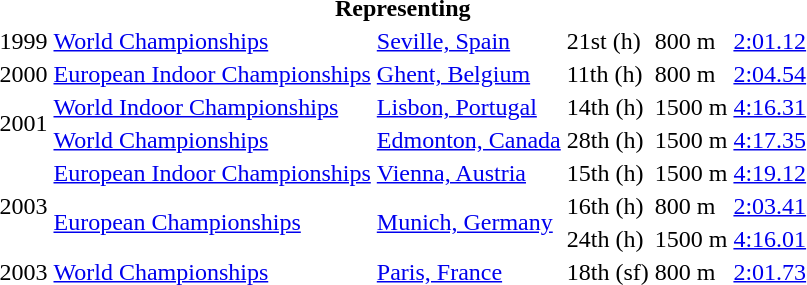<table>
<tr>
<th colspan="6">Representing </th>
</tr>
<tr>
<td>1999</td>
<td><a href='#'>World Championships</a></td>
<td><a href='#'>Seville, Spain</a></td>
<td>21st (h)</td>
<td>800 m</td>
<td><a href='#'>2:01.12</a></td>
</tr>
<tr>
<td>2000</td>
<td><a href='#'>European Indoor Championships</a></td>
<td><a href='#'>Ghent, Belgium</a></td>
<td>11th (h)</td>
<td>800 m</td>
<td><a href='#'>2:04.54</a></td>
</tr>
<tr>
<td rowspan=2>2001</td>
<td><a href='#'>World Indoor Championships</a></td>
<td><a href='#'>Lisbon, Portugal</a></td>
<td>14th (h)</td>
<td>1500 m</td>
<td><a href='#'>4:16.31</a></td>
</tr>
<tr>
<td><a href='#'>World Championships</a></td>
<td><a href='#'>Edmonton, Canada</a></td>
<td>28th (h)</td>
<td>1500 m</td>
<td><a href='#'>4:17.35</a></td>
</tr>
<tr>
<td rowspan=3>2003</td>
<td><a href='#'>European Indoor Championships</a></td>
<td><a href='#'>Vienna, Austria</a></td>
<td>15th (h)</td>
<td>1500 m</td>
<td><a href='#'>4:19.12</a></td>
</tr>
<tr>
<td rowspan=2><a href='#'>European Championships</a></td>
<td rowspan=2><a href='#'>Munich, Germany</a></td>
<td>16th (h)</td>
<td>800 m</td>
<td><a href='#'>2:03.41</a></td>
</tr>
<tr>
<td>24th (h)</td>
<td>1500 m</td>
<td><a href='#'>4:16.01</a></td>
</tr>
<tr>
<td>2003</td>
<td><a href='#'>World Championships</a></td>
<td><a href='#'>Paris, France</a></td>
<td>18th (sf)</td>
<td>800 m</td>
<td><a href='#'>2:01.73</a></td>
</tr>
</table>
